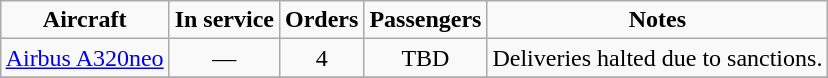<table class="wikitable" style="border-collapse:collapse;text-align:center;margin:auto;">
<tr>
<td><strong>Aircraft</strong></td>
<td><strong>In service</strong></td>
<td><strong>Orders</strong></td>
<td><strong>Passengers</strong></td>
<td><strong>Notes</strong></td>
</tr>
<tr>
<td><a href='#'>Airbus A320neo</a></td>
<td>—</td>
<td>4</td>
<td>TBD</td>
<td>Deliveries halted due to sanctions.</td>
</tr>
<tr>
</tr>
</table>
